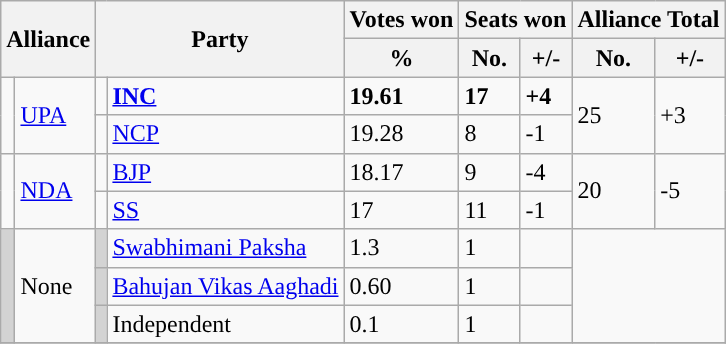<table class="wikitable sortable">
<tr>
<th colspan="2" rowspan="2">Alliance</th>
<th colspan="2" rowspan="2">Party</th>
<th colspan="1">Votes won</th>
<th colspan="2">Seats won</th>
<th colspan="2">Alliance Total</th>
</tr>
<tr>
<th>%</th>
<th>No.</th>
<th>+/-</th>
<th>No.</th>
<th>+/-</th>
</tr>
<tr>
<td rowspan="2" style="background-color: "></td>
<td rowspan="2"><a href='#'>UPA</a></td>
<td style="background-color: "></td>
<td><a href='#'><strong>INC</strong></a></td>
<td><strong>19.61</strong></td>
<td><strong>17</strong></td>
<td><strong>+4</strong></td>
<td rowspan="2">25</td>
<td rowspan="2">+3</td>
</tr>
<tr>
<td style="background-color: "></td>
<td><a href='#'>NCP</a></td>
<td>19.28</td>
<td>8</td>
<td>-1</td>
</tr>
<tr>
<td rowspan="2" style="background-color: "></td>
<td rowspan="2"><a href='#'>NDA</a></td>
<td style="background-color:"></td>
<td><a href='#'>BJP</a></td>
<td>18.17</td>
<td>9</td>
<td>-4</td>
<td rowspan="2">20</td>
<td rowspan="2">-5</td>
</tr>
<tr>
<td style="background-color: "></td>
<td><a href='#'>SS</a></td>
<td>17</td>
<td>11</td>
<td>-1</td>
</tr>
<tr>
<td rowspan="3" style="background-color: LightGray"></td>
<td rowspan="3">None</td>
<td style="background-color: LightGray"></td>
<td><a href='#'>Swabhimani Paksha</a></td>
<td>1.3</td>
<td>1</td>
<td></td>
<td colspan="2" rowspan="3"></td>
</tr>
<tr>
<td style="background-color: LightGray"></td>
<td><a href='#'>Bahujan Vikas Aaghadi</a></td>
<td>0.60</td>
<td>1</td>
<td></td>
</tr>
<tr>
<td style="background-color: LightGray"></td>
<td>Independent</td>
<td>0.1</td>
<td>1</td>
<td></td>
</tr>
<tr>
</tr>
</table>
